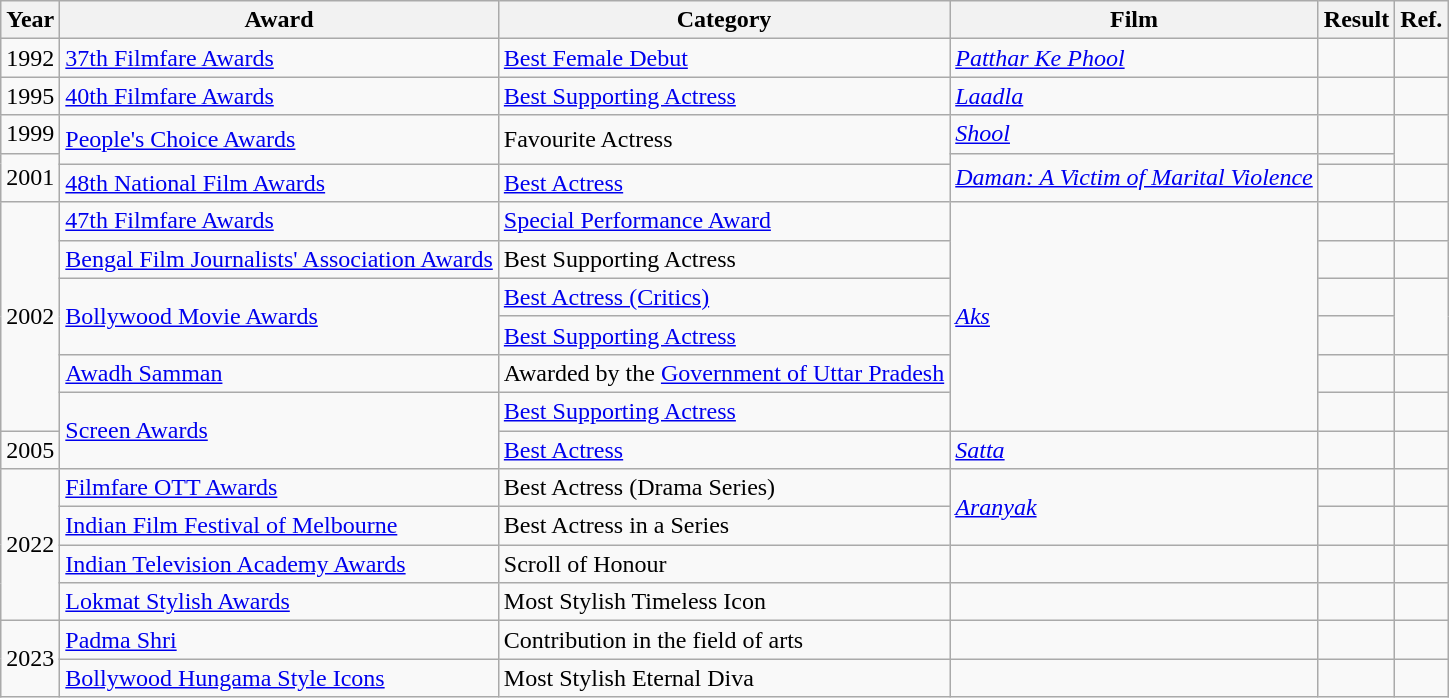<table class="wikitable">
<tr>
<th>Year</th>
<th>Award</th>
<th>Category</th>
<th>Film</th>
<th>Result</th>
<th>Ref.</th>
</tr>
<tr>
<td>1992</td>
<td><a href='#'>37th Filmfare Awards</a></td>
<td><a href='#'>Best Female Debut</a></td>
<td><em><a href='#'>Patthar Ke Phool</a></em></td>
<td></td>
<td></td>
</tr>
<tr>
<td>1995</td>
<td><a href='#'>40th Filmfare Awards</a></td>
<td><a href='#'>Best Supporting Actress</a></td>
<td><em><a href='#'>Laadla</a></em></td>
<td></td>
<td></td>
</tr>
<tr>
<td>1999</td>
<td rowspan="2"><a href='#'>People's Choice Awards</a></td>
<td rowspan="2">Favourite Actress</td>
<td><em><a href='#'>Shool</a></em></td>
<td></td>
<td rowspan="2"></td>
</tr>
<tr>
<td rowspan="2">2001</td>
<td rowspan="2"><em><a href='#'>Daman: A Victim of Marital Violence</a></em></td>
<td></td>
</tr>
<tr>
<td><a href='#'>48th National Film Awards</a></td>
<td><a href='#'>Best Actress</a></td>
<td></td>
<td></td>
</tr>
<tr>
<td rowspan="6">2002</td>
<td><a href='#'>47th Filmfare Awards</a></td>
<td><a href='#'>Special Performance Award</a></td>
<td rowspan="6"><em><a href='#'>Aks</a></em></td>
<td></td>
<td></td>
</tr>
<tr>
<td><a href='#'>Bengal Film Journalists' Association Awards</a></td>
<td>Best Supporting Actress</td>
<td></td>
<td></td>
</tr>
<tr>
<td rowspan="2"><a href='#'>Bollywood Movie Awards</a></td>
<td><a href='#'>Best Actress (Critics)</a></td>
<td></td>
<td rowspan="2"></td>
</tr>
<tr>
<td><a href='#'>Best Supporting Actress</a></td>
<td></td>
</tr>
<tr>
<td><a href='#'>Awadh Samman</a></td>
<td>Awarded by the <a href='#'>Government of Uttar Pradesh</a></td>
<td></td>
<td></td>
</tr>
<tr>
<td rowspan="2"><a href='#'>Screen Awards</a></td>
<td><a href='#'>Best Supporting Actress</a></td>
<td></td>
<td></td>
</tr>
<tr>
<td>2005</td>
<td><a href='#'>Best Actress</a></td>
<td><em><a href='#'>Satta</a></em></td>
<td></td>
<td></td>
</tr>
<tr>
<td rowspan="4">2022</td>
<td><a href='#'>Filmfare OTT Awards</a></td>
<td>Best Actress (Drama Series)</td>
<td rowspan="2"><em><a href='#'>Aranyak</a></em></td>
<td></td>
<td></td>
</tr>
<tr>
<td><a href='#'>Indian Film Festival of Melbourne</a></td>
<td>Best Actress in a Series</td>
<td></td>
<td></td>
</tr>
<tr>
<td><a href='#'>Indian Television Academy Awards</a></td>
<td>Scroll of Honour</td>
<td></td>
<td></td>
<td></td>
</tr>
<tr>
<td><a href='#'>Lokmat Stylish Awards</a></td>
<td>Most Stylish Timeless Icon</td>
<td></td>
<td></td>
<td></td>
</tr>
<tr>
<td rowspan="2">2023</td>
<td><a href='#'>Padma Shri</a></td>
<td>Contribution in the field of arts</td>
<td></td>
<td></td>
<td></td>
</tr>
<tr>
<td><a href='#'>Bollywood Hungama Style Icons</a></td>
<td>Most Stylish Eternal Diva</td>
<td></td>
<td></td>
<td></td>
</tr>
</table>
